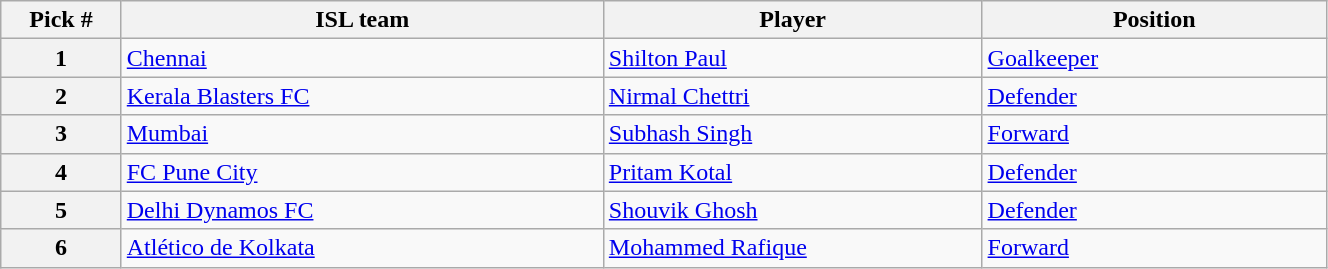<table class="wikitable sortable" style="width:70%">
<tr>
<th width=7%>Pick #</th>
<th width=28%>ISL team</th>
<th width=22%>Player</th>
<th width=20%>Position</th>
</tr>
<tr>
<th>1</th>
<td><a href='#'>Chennai</a></td>
<td><a href='#'>Shilton Paul</a></td>
<td><a href='#'>Goalkeeper</a></td>
</tr>
<tr>
<th>2</th>
<td><a href='#'>Kerala Blasters FC</a></td>
<td><a href='#'>Nirmal Chettri</a></td>
<td><a href='#'>Defender</a></td>
</tr>
<tr>
<th>3</th>
<td><a href='#'>Mumbai</a></td>
<td><a href='#'>Subhash Singh</a></td>
<td><a href='#'>Forward</a></td>
</tr>
<tr>
<th>4</th>
<td><a href='#'>FC Pune City</a></td>
<td><a href='#'>Pritam Kotal</a></td>
<td><a href='#'>Defender</a></td>
</tr>
<tr>
<th>5</th>
<td><a href='#'>Delhi Dynamos FC</a></td>
<td><a href='#'>Shouvik Ghosh</a></td>
<td><a href='#'>Defender</a></td>
</tr>
<tr>
<th>6</th>
<td><a href='#'>Atlético de Kolkata</a></td>
<td><a href='#'>Mohammed Rafique</a></td>
<td><a href='#'>Forward</a></td>
</tr>
</table>
